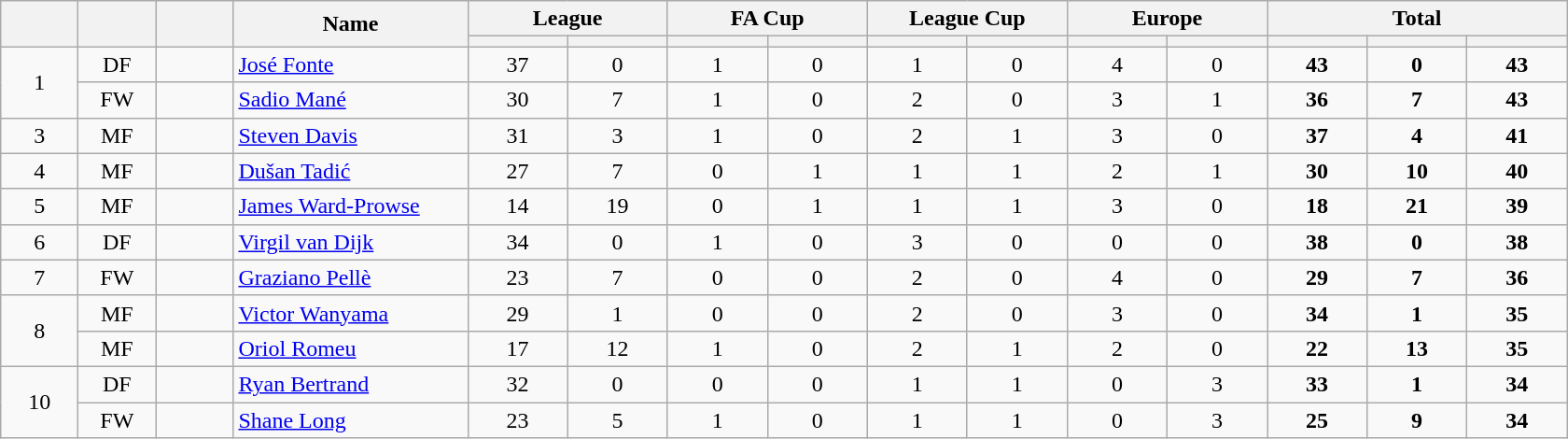<table class="wikitable plainrowheaders" style="text-align:center;">
<tr>
<th scope="col" rowspan="2" style="width:3em;"></th>
<th scope="col" rowspan="2" style="width:3em;"></th>
<th scope="col" rowspan="2" style="width:3em;"></th>
<th scope="col" rowspan="2" style="width:10em;">Name</th>
<th scope="col" colspan="2">League</th>
<th scope="col" colspan="2">FA Cup</th>
<th scope="col" colspan="2">League Cup</th>
<th scope="col" colspan="2">Europe</th>
<th scope="col" colspan="3">Total</th>
</tr>
<tr>
<th scope="col" style="width:4em;"></th>
<th scope="col" style="width:4em;"></th>
<th scope="col" style="width:4em;"></th>
<th scope="col" style="width:4em;"></th>
<th scope="col" style="width:4em;"></th>
<th scope="col" style="width:4em;"></th>
<th scope="col" style="width:4em;"></th>
<th scope="col" style="width:4em;"></th>
<th scope="col" style="width:4em;"></th>
<th scope="col" style="width:4em;"></th>
<th scope="col" style="width:4em;"></th>
</tr>
<tr>
<td rowspan="2">1</td>
<td>DF</td>
<td></td>
<td align="left"><a href='#'>José Fonte</a></td>
<td>37</td>
<td>0</td>
<td>1</td>
<td>0</td>
<td>1</td>
<td>0</td>
<td>4</td>
<td>0</td>
<td><strong>43</strong></td>
<td><strong>0</strong></td>
<td><strong>43</strong></td>
</tr>
<tr>
<td>FW</td>
<td></td>
<td align="left"><a href='#'>Sadio Mané</a></td>
<td>30</td>
<td>7</td>
<td>1</td>
<td>0</td>
<td>2</td>
<td>0</td>
<td>3</td>
<td>1</td>
<td><strong>36</strong></td>
<td><strong>7</strong></td>
<td><strong>43</strong></td>
</tr>
<tr>
<td>3</td>
<td>MF</td>
<td></td>
<td align="left"><a href='#'>Steven Davis</a></td>
<td>31</td>
<td>3</td>
<td>1</td>
<td>0</td>
<td>2</td>
<td>1</td>
<td>3</td>
<td>0</td>
<td><strong>37</strong></td>
<td><strong>4</strong></td>
<td><strong>41</strong></td>
</tr>
<tr>
<td>4</td>
<td>MF</td>
<td></td>
<td align="left"><a href='#'>Dušan Tadić</a></td>
<td>27</td>
<td>7</td>
<td>0</td>
<td>1</td>
<td>1</td>
<td>1</td>
<td>2</td>
<td>1</td>
<td><strong>30</strong></td>
<td><strong>10</strong></td>
<td><strong>40</strong></td>
</tr>
<tr>
<td>5</td>
<td>MF</td>
<td></td>
<td align="left"><a href='#'>James Ward-Prowse</a></td>
<td>14</td>
<td>19</td>
<td>0</td>
<td>1</td>
<td>1</td>
<td>1</td>
<td>3</td>
<td>0</td>
<td><strong>18</strong></td>
<td><strong>21</strong></td>
<td><strong>39</strong></td>
</tr>
<tr>
<td>6</td>
<td>DF</td>
<td></td>
<td align="left"><a href='#'>Virgil van Dijk</a></td>
<td>34</td>
<td>0</td>
<td>1</td>
<td>0</td>
<td>3</td>
<td>0</td>
<td>0</td>
<td>0</td>
<td><strong>38</strong></td>
<td><strong>0</strong></td>
<td><strong>38</strong></td>
</tr>
<tr>
<td>7</td>
<td>FW</td>
<td></td>
<td align="left"><a href='#'>Graziano Pellè</a></td>
<td>23</td>
<td>7</td>
<td>0</td>
<td>0</td>
<td>2</td>
<td>0</td>
<td>4</td>
<td>0</td>
<td><strong>29</strong></td>
<td><strong>7</strong></td>
<td><strong>36</strong></td>
</tr>
<tr>
<td rowspan="2">8</td>
<td>MF</td>
<td></td>
<td align="left"><a href='#'>Victor Wanyama</a></td>
<td>29</td>
<td>1</td>
<td>0</td>
<td>0</td>
<td>2</td>
<td>0</td>
<td>3</td>
<td>0</td>
<td><strong>34</strong></td>
<td><strong>1</strong></td>
<td><strong>35</strong></td>
</tr>
<tr>
<td>MF</td>
<td></td>
<td align="left"><a href='#'>Oriol Romeu</a></td>
<td>17</td>
<td>12</td>
<td>1</td>
<td>0</td>
<td>2</td>
<td>1</td>
<td>2</td>
<td>0</td>
<td><strong>22</strong></td>
<td><strong>13</strong></td>
<td><strong>35</strong></td>
</tr>
<tr>
<td rowspan="2">10</td>
<td>DF</td>
<td></td>
<td align="left"><a href='#'>Ryan Bertrand</a></td>
<td>32</td>
<td>0</td>
<td>0</td>
<td>0</td>
<td>1</td>
<td>1</td>
<td>0</td>
<td>3</td>
<td><strong>33</strong></td>
<td><strong>1</strong></td>
<td><strong>34</strong></td>
</tr>
<tr>
<td>FW</td>
<td></td>
<td align="left"><a href='#'>Shane Long</a></td>
<td>23</td>
<td>5</td>
<td>1</td>
<td>0</td>
<td>1</td>
<td>1</td>
<td>0</td>
<td>3</td>
<td><strong>25</strong></td>
<td><strong>9</strong></td>
<td><strong>34</strong></td>
</tr>
</table>
